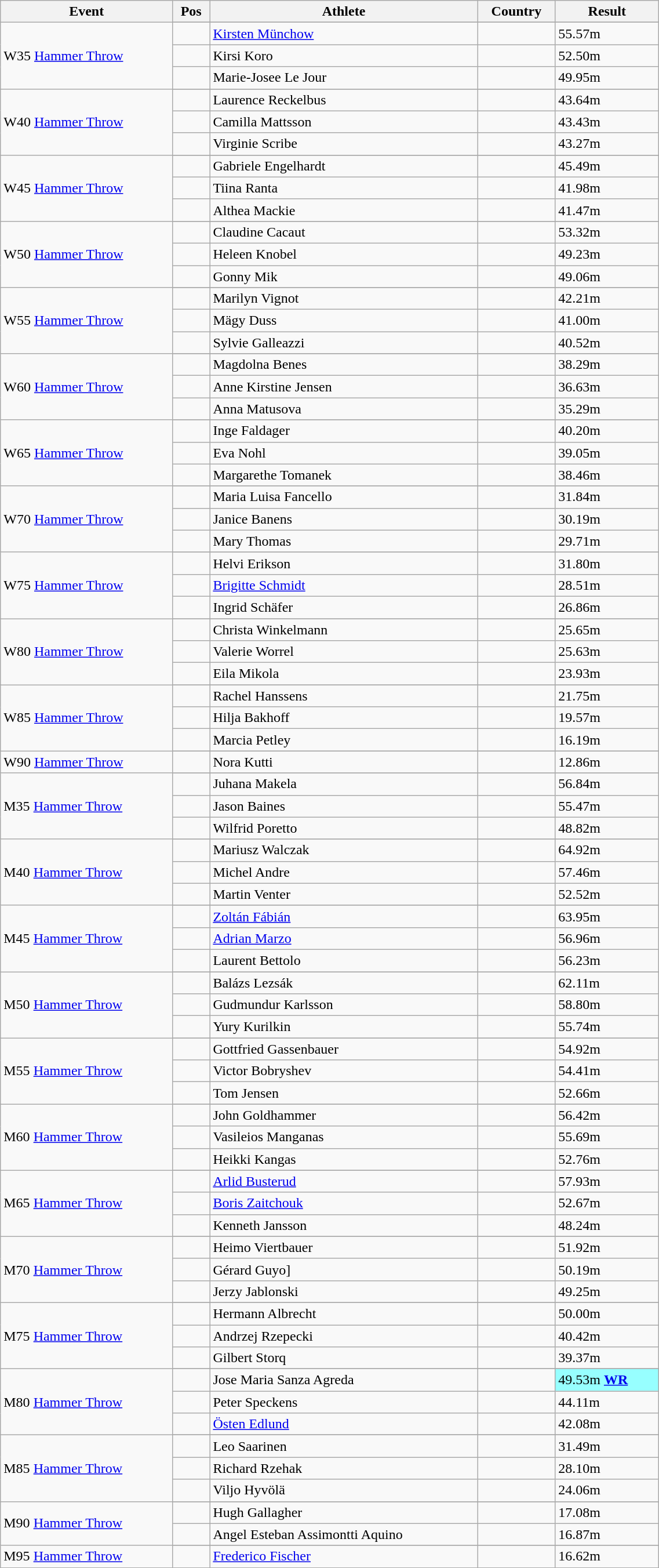<table class="wikitable" style="width:60%;">
<tr>
<th>Event</th>
<th>Pos</th>
<th>Athlete</th>
<th>Country</th>
<th>Result</th>
</tr>
<tr>
<td rowspan='4'>W35 <a href='#'>Hammer Throw</a></td>
</tr>
<tr>
<td align=center></td>
<td align=left><a href='#'>Kirsten Münchow</a></td>
<td align=left></td>
<td>55.57m</td>
</tr>
<tr>
<td align=center></td>
<td align=left>Kirsi Koro</td>
<td align=left></td>
<td>52.50m</td>
</tr>
<tr>
<td align=center></td>
<td align=left>Marie-Josee Le Jour</td>
<td align=left></td>
<td>49.95m</td>
</tr>
<tr>
<td rowspan='4'>W40 <a href='#'>Hammer Throw</a></td>
</tr>
<tr>
<td align=center></td>
<td align=left>Laurence Reckelbus</td>
<td align=left></td>
<td>43.64m</td>
</tr>
<tr>
<td align=center></td>
<td align=left>Camilla Mattsson</td>
<td align=left></td>
<td>43.43m</td>
</tr>
<tr>
<td align=center></td>
<td align=left>Virginie Scribe</td>
<td align=left></td>
<td>43.27m</td>
</tr>
<tr>
<td rowspan='4'>W45 <a href='#'>Hammer Throw</a></td>
</tr>
<tr>
<td align=center></td>
<td align=left>Gabriele Engelhardt</td>
<td align=left></td>
<td>45.49m</td>
</tr>
<tr>
<td align=center></td>
<td align=left>Tiina Ranta</td>
<td align=left></td>
<td>41.98m</td>
</tr>
<tr>
<td align=center></td>
<td align=left>Althea Mackie</td>
<td align=left></td>
<td>41.47m</td>
</tr>
<tr>
<td rowspan='4'>W50 <a href='#'>Hammer Throw</a></td>
</tr>
<tr>
<td align=center></td>
<td align=left>Claudine Cacaut</td>
<td align=left></td>
<td>53.32m</td>
</tr>
<tr>
<td align=center></td>
<td align=left>Heleen Knobel</td>
<td align=left></td>
<td>49.23m</td>
</tr>
<tr>
<td align=center></td>
<td align=left>Gonny Mik</td>
<td align=left></td>
<td>49.06m</td>
</tr>
<tr>
<td rowspan='4'>W55 <a href='#'>Hammer Throw</a></td>
</tr>
<tr>
<td align=center></td>
<td align=left>Marilyn Vignot</td>
<td align=left></td>
<td>42.21m</td>
</tr>
<tr>
<td align=center></td>
<td align=left>Mägy Duss</td>
<td align=left></td>
<td>41.00m</td>
</tr>
<tr>
<td align=center></td>
<td align=left>Sylvie Galleazzi</td>
<td align=left></td>
<td>40.52m</td>
</tr>
<tr>
<td rowspan='4'>W60 <a href='#'>Hammer Throw</a></td>
</tr>
<tr>
<td align=center></td>
<td align=left>Magdolna Benes</td>
<td align=left></td>
<td>38.29m</td>
</tr>
<tr>
<td align=center></td>
<td align=left>Anne Kirstine Jensen</td>
<td align=left></td>
<td>36.63m</td>
</tr>
<tr>
<td align=center></td>
<td align=left>Anna Matusova</td>
<td align=left></td>
<td>35.29m</td>
</tr>
<tr>
<td rowspan='4'>W65 <a href='#'>Hammer Throw</a></td>
</tr>
<tr>
<td align=center></td>
<td align=left>Inge Faldager</td>
<td align=left></td>
<td>40.20m</td>
</tr>
<tr>
<td align=center></td>
<td align=left>Eva Nohl</td>
<td align=left></td>
<td>39.05m</td>
</tr>
<tr>
<td align=center></td>
<td align=left>Margarethe Tomanek</td>
<td align=left></td>
<td>38.46m</td>
</tr>
<tr>
<td rowspan='4'>W70 <a href='#'>Hammer Throw</a></td>
</tr>
<tr>
<td align=center></td>
<td align=left>Maria Luisa Fancello</td>
<td align=left></td>
<td>31.84m</td>
</tr>
<tr>
<td align=center></td>
<td align=left>Janice Banens</td>
<td align=left></td>
<td>30.19m</td>
</tr>
<tr>
<td align=center></td>
<td align=left>Mary Thomas</td>
<td align=left></td>
<td>29.71m</td>
</tr>
<tr>
<td rowspan='4'>W75 <a href='#'>Hammer Throw</a></td>
</tr>
<tr>
<td align=center></td>
<td align=left>Helvi Erikson</td>
<td align=left></td>
<td>31.80m</td>
</tr>
<tr>
<td align=center></td>
<td align=left><a href='#'>Brigitte Schmidt</a></td>
<td align=left></td>
<td>28.51m</td>
</tr>
<tr>
<td align=center></td>
<td align=left>Ingrid Schäfer</td>
<td align=left></td>
<td>26.86m</td>
</tr>
<tr>
<td rowspan='4'>W80 <a href='#'>Hammer Throw</a></td>
</tr>
<tr>
<td align=center></td>
<td align=left>Christa Winkelmann</td>
<td align=left></td>
<td>25.65m</td>
</tr>
<tr>
<td align=center></td>
<td align=left>Valerie Worrel</td>
<td align=left></td>
<td>25.63m</td>
</tr>
<tr>
<td align=center></td>
<td align=left>Eila Mikola</td>
<td align=left></td>
<td>23.93m</td>
</tr>
<tr>
<td rowspan='4'>W85 <a href='#'>Hammer Throw</a></td>
</tr>
<tr>
<td align=center></td>
<td align=left>Rachel Hanssens</td>
<td align=left></td>
<td>21.75m</td>
</tr>
<tr>
<td align=center></td>
<td align=left>Hilja Bakhoff</td>
<td align=left></td>
<td>19.57m</td>
</tr>
<tr>
<td align=center></td>
<td align=left>Marcia Petley</td>
<td align=left></td>
<td>16.19m</td>
</tr>
<tr>
<td rowspan='2'>W90 <a href='#'>Hammer Throw</a></td>
</tr>
<tr>
<td align=center></td>
<td align=left>Nora Kutti</td>
<td align=left></td>
<td>12.86m</td>
</tr>
<tr>
<td rowspan='4'>M35 <a href='#'>Hammer Throw</a></td>
</tr>
<tr>
<td align=center></td>
<td align=left>Juhana Makela</td>
<td align=left></td>
<td>56.84m</td>
</tr>
<tr>
<td align=center></td>
<td align=left>Jason Baines</td>
<td align=left></td>
<td>55.47m</td>
</tr>
<tr>
<td align=center></td>
<td align=left>Wilfrid Poretto</td>
<td align=left></td>
<td>48.82m</td>
</tr>
<tr>
<td rowspan='4'>M40 <a href='#'>Hammer Throw</a></td>
</tr>
<tr>
<td align=center></td>
<td align=left>Mariusz Walczak</td>
<td align=left></td>
<td>64.92m</td>
</tr>
<tr>
<td align=center></td>
<td align=left>Michel Andre</td>
<td align=left></td>
<td>57.46m</td>
</tr>
<tr>
<td align=center></td>
<td align=left>Martin Venter</td>
<td align=left></td>
<td>52.52m</td>
</tr>
<tr>
<td rowspan='4'>M45 <a href='#'>Hammer Throw</a></td>
</tr>
<tr>
<td align=center></td>
<td align=left><a href='#'>Zoltán Fábián</a></td>
<td align=left></td>
<td>63.95m</td>
</tr>
<tr>
<td align=center></td>
<td align=left><a href='#'>Adrian Marzo</a></td>
<td align=left></td>
<td>56.96m</td>
</tr>
<tr>
<td align=center></td>
<td align=left>Laurent Bettolo</td>
<td align=left></td>
<td>56.23m</td>
</tr>
<tr>
<td rowspan='4'>M50 <a href='#'>Hammer Throw</a></td>
</tr>
<tr>
<td align=center></td>
<td align=left>Balázs Lezsák</td>
<td align=left></td>
<td>62.11m</td>
</tr>
<tr>
<td align=center></td>
<td align=left>Gudmundur Karlsson</td>
<td align=left></td>
<td>58.80m</td>
</tr>
<tr>
<td align=center></td>
<td align=left>Yury Kurilkin</td>
<td align=left></td>
<td>55.74m</td>
</tr>
<tr>
<td rowspan='4'>M55 <a href='#'>Hammer Throw</a></td>
</tr>
<tr>
<td align=center></td>
<td align=left>Gottfried Gassenbauer</td>
<td align=left></td>
<td>54.92m</td>
</tr>
<tr>
<td align=center></td>
<td align=left>Victor Bobryshev</td>
<td align=left></td>
<td>54.41m</td>
</tr>
<tr>
<td align=center></td>
<td align=left>Tom Jensen</td>
<td align=left></td>
<td>52.66m</td>
</tr>
<tr>
<td rowspan='4'>M60 <a href='#'>Hammer Throw</a></td>
</tr>
<tr>
<td align=center></td>
<td align=left>John Goldhammer</td>
<td align=left></td>
<td>56.42m</td>
</tr>
<tr>
<td align=center></td>
<td align=left>Vasileios Manganas</td>
<td align=left></td>
<td>55.69m</td>
</tr>
<tr>
<td align=center></td>
<td align=left>Heikki Kangas</td>
<td align=left></td>
<td>52.76m</td>
</tr>
<tr>
<td rowspan='4'>M65 <a href='#'>Hammer Throw</a></td>
</tr>
<tr>
<td align=center></td>
<td align=left><a href='#'>Arlid Busterud</a></td>
<td align=left></td>
<td>57.93m</td>
</tr>
<tr>
<td align=center></td>
<td align=left><a href='#'>Boris Zaitchouk</a></td>
<td align=left></td>
<td>52.67m</td>
</tr>
<tr>
<td align=center></td>
<td align=left>Kenneth Jansson</td>
<td align=left></td>
<td>48.24m</td>
</tr>
<tr>
<td rowspan='4'>M70 <a href='#'>Hammer Throw</a></td>
</tr>
<tr>
<td align=center></td>
<td align=left>Heimo Viertbauer</td>
<td align=left></td>
<td>51.92m</td>
</tr>
<tr>
<td align=center></td>
<td align=left>Gérard Guyo]</td>
<td align=left></td>
<td>50.19m</td>
</tr>
<tr>
<td align=center></td>
<td align=left>Jerzy Jablonski</td>
<td align=left></td>
<td>49.25m</td>
</tr>
<tr>
<td rowspan='4'>M75 <a href='#'>Hammer Throw</a></td>
</tr>
<tr>
<td align=center></td>
<td align=left>Hermann Albrecht</td>
<td align=left></td>
<td>50.00m</td>
</tr>
<tr>
<td align=center></td>
<td align=left>Andrzej Rzepecki</td>
<td align=left></td>
<td>40.42m</td>
</tr>
<tr>
<td align=center></td>
<td align=left>Gilbert Storq</td>
<td align=left></td>
<td>39.37m</td>
</tr>
<tr>
<td rowspan='4'>M80 <a href='#'>Hammer Throw</a></td>
</tr>
<tr>
<td align=center></td>
<td align=left>Jose Maria Sanza Agreda</td>
<td align=left></td>
<td bgcolor=#97ffff>49.53m <strong><a href='#'>WR</a></strong></td>
</tr>
<tr>
<td align=center></td>
<td align=left>Peter Speckens</td>
<td align=left></td>
<td>44.11m</td>
</tr>
<tr>
<td align=center></td>
<td align=left><a href='#'>Östen Edlund</a></td>
<td align=left></td>
<td>42.08m</td>
</tr>
<tr>
<td rowspan='4'>M85 <a href='#'>Hammer Throw</a></td>
</tr>
<tr>
<td align=center></td>
<td align=left>Leo Saarinen</td>
<td align=left></td>
<td>31.49m</td>
</tr>
<tr>
<td align=center></td>
<td align=left>Richard Rzehak</td>
<td align=left></td>
<td>28.10m</td>
</tr>
<tr>
<td align=center></td>
<td align=left>Viljo Hyvölä</td>
<td align=left></td>
<td>24.06m</td>
</tr>
<tr>
<td rowspan='3'>M90 <a href='#'>Hammer Throw</a></td>
</tr>
<tr>
<td align=center></td>
<td align=left>Hugh Gallagher</td>
<td align=left></td>
<td>17.08m</td>
</tr>
<tr>
<td align=center></td>
<td align=left>Angel Esteban Assimontti Aquino</td>
<td align=left></td>
<td>16.87m</td>
</tr>
<tr>
<td rowspan='2'>M95 <a href='#'>Hammer Throw</a></td>
</tr>
<tr>
<td align=center></td>
<td align=left><a href='#'>Frederico Fischer</a></td>
<td align=left></td>
<td>16.62m</td>
</tr>
</table>
